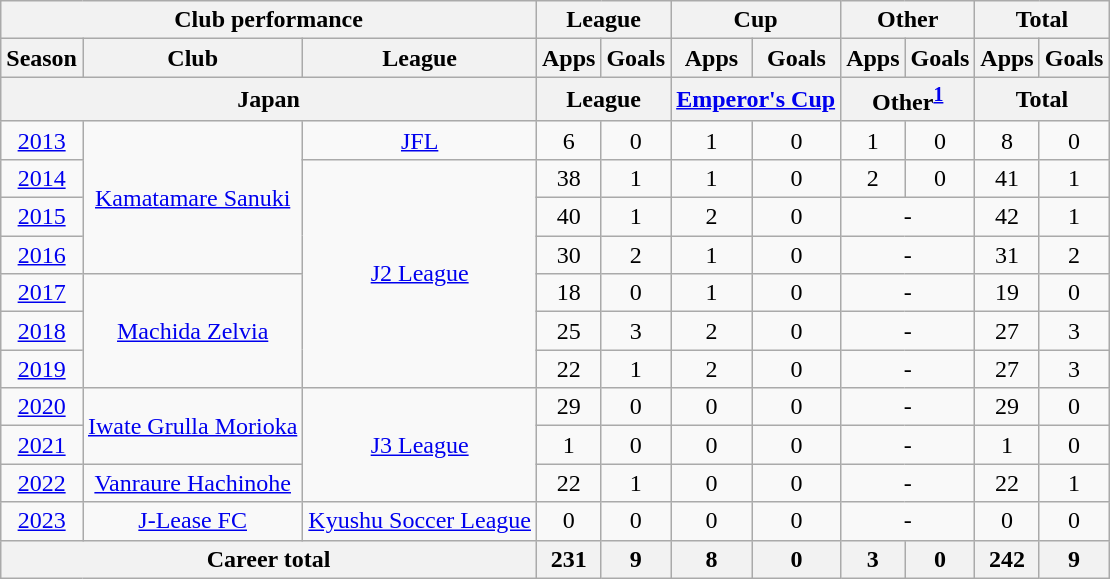<table class="wikitable" style="text-align:center;">
<tr>
<th colspan=3>Club performance</th>
<th colspan=2>League</th>
<th colspan=2>Cup</th>
<th colspan=2>Other</th>
<th colspan=2>Total</th>
</tr>
<tr>
<th>Season</th>
<th>Club</th>
<th>League</th>
<th>Apps</th>
<th>Goals</th>
<th>Apps</th>
<th>Goals</th>
<th>Apps</th>
<th>Goals</th>
<th>Apps</th>
<th>Goals</th>
</tr>
<tr>
<th colspan=3>Japan</th>
<th colspan=2>League</th>
<th colspan=2><a href='#'>Emperor's Cup</a></th>
<th colspan="2">Other<sup><a href='#'>1</a></sup></th>
<th colspan=2>Total</th>
</tr>
<tr>
<td><a href='#'>2013</a></td>
<td rowspan="4"><a href='#'>Kamatamare Sanuki</a></td>
<td><a href='#'>JFL</a></td>
<td>6</td>
<td>0</td>
<td>1</td>
<td>0</td>
<td>1</td>
<td>0</td>
<td>8</td>
<td>0</td>
</tr>
<tr>
<td><a href='#'>2014</a></td>
<td rowspan="6"><a href='#'>J2 League</a></td>
<td>38</td>
<td>1</td>
<td>1</td>
<td>0</td>
<td>2</td>
<td>0</td>
<td>41</td>
<td>1</td>
</tr>
<tr>
<td><a href='#'>2015</a></td>
<td>40</td>
<td>1</td>
<td>2</td>
<td>0</td>
<td colspan="2">-</td>
<td>42</td>
<td>1</td>
</tr>
<tr>
<td><a href='#'>2016</a></td>
<td>30</td>
<td>2</td>
<td>1</td>
<td>0</td>
<td colspan="2">-</td>
<td>31</td>
<td>2</td>
</tr>
<tr>
<td><a href='#'>2017</a></td>
<td rowspan="3"><a href='#'>Machida Zelvia</a></td>
<td>18</td>
<td>0</td>
<td>1</td>
<td>0</td>
<td colspan="2">-</td>
<td>19</td>
<td>0</td>
</tr>
<tr>
<td><a href='#'>2018</a></td>
<td>25</td>
<td>3</td>
<td>2</td>
<td>0</td>
<td colspan="2">-</td>
<td>27</td>
<td>3</td>
</tr>
<tr>
<td><a href='#'>2019</a></td>
<td>22</td>
<td>1</td>
<td>2</td>
<td>0</td>
<td colspan="2">-</td>
<td>27</td>
<td>3</td>
</tr>
<tr>
<td><a href='#'>2020</a></td>
<td rowspan="2"><a href='#'>Iwate Grulla Morioka</a></td>
<td rowspan="3"><a href='#'>J3 League</a></td>
<td>29</td>
<td>0</td>
<td>0</td>
<td>0</td>
<td colspan="2">-</td>
<td>29</td>
<td>0</td>
</tr>
<tr>
<td><a href='#'>2021</a></td>
<td>1</td>
<td>0</td>
<td>0</td>
<td>0</td>
<td colspan="2">-</td>
<td>1</td>
<td>0</td>
</tr>
<tr>
<td><a href='#'>2022</a></td>
<td><a href='#'>Vanraure Hachinohe</a></td>
<td>22</td>
<td>1</td>
<td>0</td>
<td>0</td>
<td colspan="2">-</td>
<td>22</td>
<td>1</td>
</tr>
<tr>
<td><a href='#'>2023</a></td>
<td><a href='#'>J-Lease FC</a></td>
<td><a href='#'>Kyushu Soccer League</a></td>
<td>0</td>
<td>0</td>
<td>0</td>
<td>0</td>
<td colspan="2">-</td>
<td>0</td>
<td>0</td>
</tr>
<tr>
<th colspan=3>Career total</th>
<th>231</th>
<th>9</th>
<th>8</th>
<th>0</th>
<th>3</th>
<th>0</th>
<th>242</th>
<th>9</th>
</tr>
</table>
